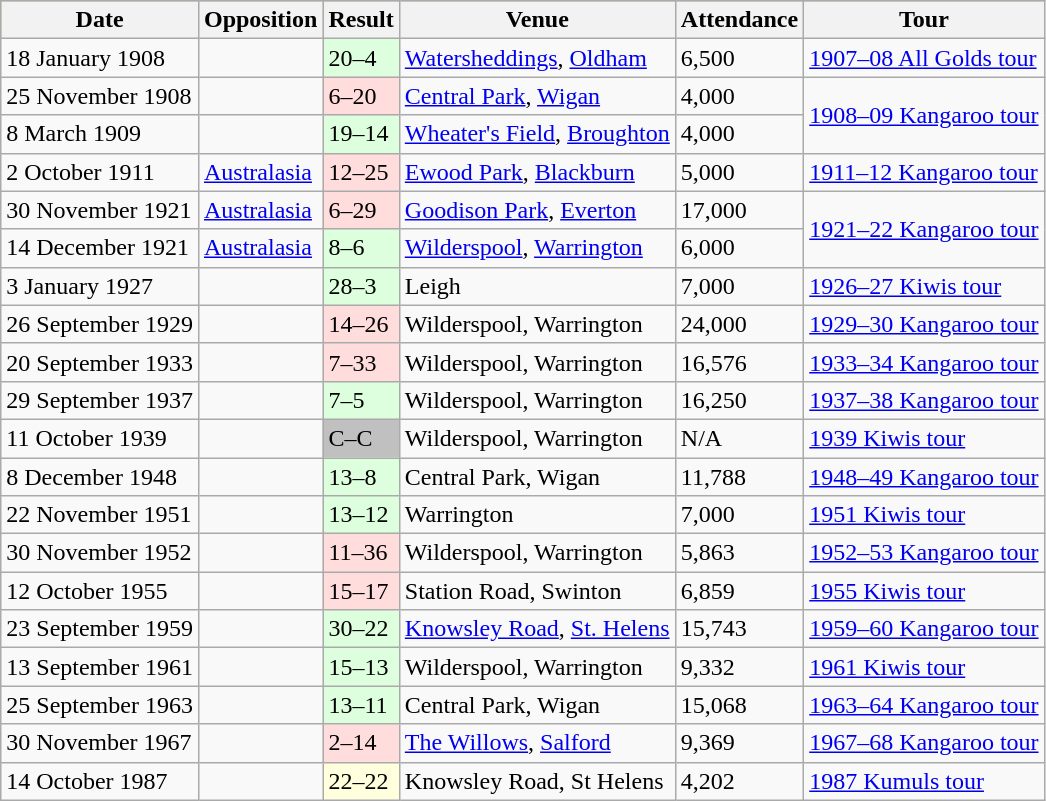<table class="wikitable">
<tr style="background:#bdb76b;">
<th>Date</th>
<th>Opposition</th>
<th>Result</th>
<th>Venue</th>
<th>Attendance</th>
<th>Tour</th>
</tr>
<tr>
<td>18 January 1908</td>
<td></td>
<td bgcolor=#DDFFDD>20–4</td>
<td><a href='#'>Watersheddings</a>, <a href='#'>Oldham</a></td>
<td>6,500</td>
<td><a href='#'>1907–08 All Golds tour</a></td>
</tr>
<tr>
<td>25 November 1908</td>
<td></td>
<td bgcolor=#FFDDDD>6–20</td>
<td><a href='#'>Central Park</a>, <a href='#'>Wigan</a></td>
<td>4,000</td>
<td rowspan=2><a href='#'>1908–09 Kangaroo tour</a></td>
</tr>
<tr>
<td>8 March 1909</td>
<td></td>
<td bgcolor=#DDFFDD>19–14</td>
<td><a href='#'>Wheater's Field</a>, <a href='#'>Broughton</a></td>
<td>4,000</td>
</tr>
<tr>
<td>2 October 1911</td>
<td> <a href='#'>Australasia</a></td>
<td bgcolor=#FFDDDD>12–25</td>
<td><a href='#'>Ewood Park</a>, <a href='#'>Blackburn</a></td>
<td>5,000</td>
<td><a href='#'>1911–12 Kangaroo tour</a></td>
</tr>
<tr>
<td>30 November 1921</td>
<td> <a href='#'>Australasia</a></td>
<td bgcolor=#FFDDDD>6–29</td>
<td><a href='#'>Goodison Park</a>, <a href='#'>Everton</a></td>
<td>17,000</td>
<td rowspan=2><a href='#'>1921–22 Kangaroo tour</a></td>
</tr>
<tr>
<td>14 December 1921</td>
<td> <a href='#'>Australasia</a></td>
<td bgcolor=#DDFFDD>8–6</td>
<td><a href='#'>Wilderspool</a>, <a href='#'>Warrington</a></td>
<td>6,000</td>
</tr>
<tr>
<td>3 January 1927</td>
<td></td>
<td bgcolor=#DDFFDD>28–3</td>
<td>Leigh</td>
<td>7,000</td>
<td><a href='#'>1926–27 Kiwis tour</a></td>
</tr>
<tr>
<td>26 September 1929</td>
<td></td>
<td bgcolor=#FFDDDD>14–26</td>
<td>Wilderspool, Warrington</td>
<td>24,000</td>
<td><a href='#'>1929–30 Kangaroo tour</a></td>
</tr>
<tr>
<td>20 September 1933</td>
<td></td>
<td bgcolor=#FFDDDD>7–33</td>
<td>Wilderspool, Warrington</td>
<td>16,576</td>
<td><a href='#'>1933–34 Kangaroo tour</a></td>
</tr>
<tr>
<td>29 September 1937</td>
<td></td>
<td bgcolor=#DDFFDD>7–5</td>
<td>Wilderspool, Warrington</td>
<td>16,250</td>
<td><a href='#'>1937–38 Kangaroo tour</a></td>
</tr>
<tr>
<td>11 October 1939</td>
<td></td>
<td bgcolor=#c0c0c0>C–C</td>
<td>Wilderspool, Warrington</td>
<td>N/A</td>
<td><a href='#'>1939 Kiwis tour</a></td>
</tr>
<tr>
<td>8 December 1948</td>
<td></td>
<td bgcolor=#DDFFDD>13–8</td>
<td>Central Park, Wigan</td>
<td>11,788</td>
<td><a href='#'>1948–49 Kangaroo tour</a></td>
</tr>
<tr>
<td>22 November 1951</td>
<td></td>
<td bgcolor=#DDFFDD>13–12</td>
<td>Warrington</td>
<td>7,000</td>
<td><a href='#'>1951 Kiwis tour</a></td>
</tr>
<tr>
<td>30 November 1952</td>
<td></td>
<td bgcolor=#FFDDDD>11–36</td>
<td>Wilderspool, Warrington</td>
<td>5,863</td>
<td><a href='#'>1952–53 Kangaroo tour</a></td>
</tr>
<tr>
<td>12 October 1955</td>
<td></td>
<td bgcolor=#FFDDDD>15–17</td>
<td>Station Road, Swinton</td>
<td>6,859</td>
<td><a href='#'>1955 Kiwis tour</a></td>
</tr>
<tr>
<td>23 September 1959</td>
<td></td>
<td bgcolor=#DDFFDD>30–22</td>
<td><a href='#'>Knowsley Road</a>, <a href='#'>St. Helens</a></td>
<td>15,743</td>
<td><a href='#'>1959–60 Kangaroo tour</a></td>
</tr>
<tr>
<td>13 September 1961</td>
<td></td>
<td bgcolor=#DDFFDD>15–13</td>
<td>Wilderspool, Warrington</td>
<td>9,332</td>
<td><a href='#'>1961 Kiwis tour</a></td>
</tr>
<tr>
<td>25 September 1963</td>
<td></td>
<td bgcolor=#DDFFDD>13–11</td>
<td>Central Park, Wigan</td>
<td>15,068</td>
<td><a href='#'>1963–64 Kangaroo tour</a></td>
</tr>
<tr>
<td>30 November 1967</td>
<td></td>
<td bgcolor=#FFDDDD>2–14</td>
<td><a href='#'>The Willows</a>, <a href='#'>Salford</a></td>
<td>9,369</td>
<td><a href='#'>1967–68 Kangaroo tour</a></td>
</tr>
<tr>
<td>14 October 1987</td>
<td></td>
<td bgcolor=#FFFFDD>22–22</td>
<td>Knowsley Road, St Helens</td>
<td>4,202</td>
<td><a href='#'>1987 Kumuls tour</a></td>
</tr>
</table>
